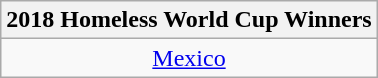<table class="wikitable" style="text-align: center; margin: 0 auto;">
<tr>
<th>2018 Homeless World Cup Winners</th>
</tr>
<tr>
<td> <a href='#'>Mexico</a></td>
</tr>
</table>
